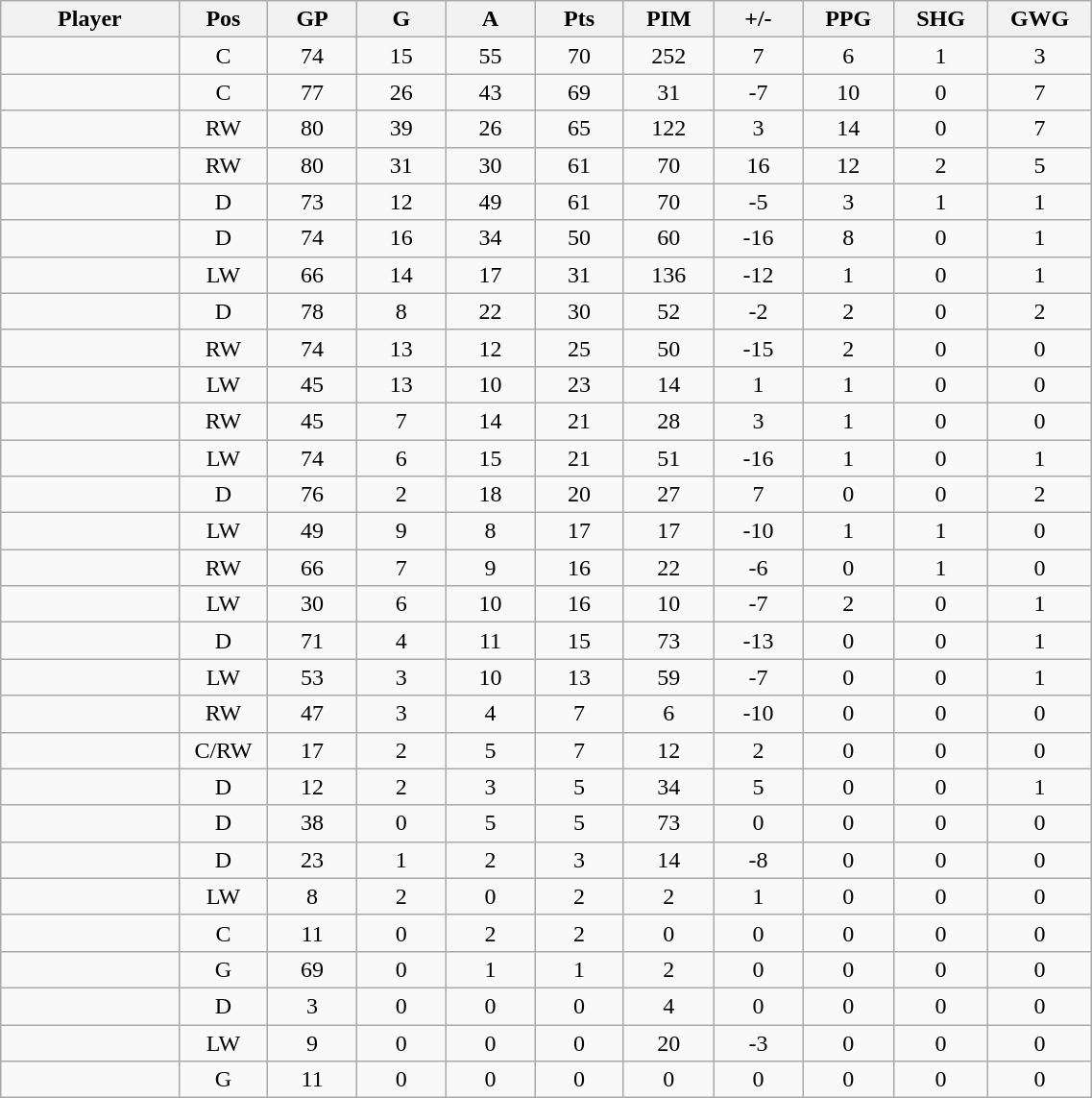<table class="wikitable sortable" width="60%">
<tr ALIGN="center">
<th bgcolor="#DDDDFF" width="10%">Player</th>
<th bgcolor="#DDDDFF" width="3%" title="Position">Pos</th>
<th bgcolor="#DDDDFF" width="5%" title="Games played">GP</th>
<th bgcolor="#DDDDFF" width="5%" title="Goals">G</th>
<th bgcolor="#DDDDFF" width="5%" title="Assists">A</th>
<th bgcolor="#DDDDFF" width="5%" title="Points">Pts</th>
<th bgcolor="#DDDDFF" width="5%" title="Penalties in Minutes">PIM</th>
<th bgcolor="#DDDDFF" width="5%" title="Plus/minus">+/-</th>
<th bgcolor="#DDDDFF" width="5%" title="Power play goals">PPG</th>
<th bgcolor="#DDDDFF" width="5%" title="Short-handed goals">SHG</th>
<th bgcolor="#DDDDFF" width="5%" title="Game-winning goals">GWG</th>
</tr>
<tr align="center">
<td align="right"></td>
<td>C</td>
<td>74</td>
<td>15</td>
<td>55</td>
<td>70</td>
<td>252</td>
<td>7</td>
<td>6</td>
<td>1</td>
<td>3</td>
</tr>
<tr align="center">
<td align="right"></td>
<td>C</td>
<td>77</td>
<td>26</td>
<td>43</td>
<td>69</td>
<td>31</td>
<td>-7</td>
<td>10</td>
<td>0</td>
<td>7</td>
</tr>
<tr align="center">
<td align="right"></td>
<td>RW</td>
<td>80</td>
<td>39</td>
<td>26</td>
<td>65</td>
<td>122</td>
<td>3</td>
<td>14</td>
<td>0</td>
<td>7</td>
</tr>
<tr align="center">
<td align="right"></td>
<td>RW</td>
<td>80</td>
<td>31</td>
<td>30</td>
<td>61</td>
<td>70</td>
<td>16</td>
<td>12</td>
<td>2</td>
<td>5</td>
</tr>
<tr align="center">
<td align="right"></td>
<td>D</td>
<td>73</td>
<td>12</td>
<td>49</td>
<td>61</td>
<td>70</td>
<td>-5</td>
<td>3</td>
<td>1</td>
<td>1</td>
</tr>
<tr align="center">
<td align="right"></td>
<td>D</td>
<td>74</td>
<td>16</td>
<td>34</td>
<td>50</td>
<td>60</td>
<td>-16</td>
<td>8</td>
<td>0</td>
<td>1</td>
</tr>
<tr align="center">
<td align="right"></td>
<td>LW</td>
<td>66</td>
<td>14</td>
<td>17</td>
<td>31</td>
<td>136</td>
<td>-12</td>
<td>1</td>
<td>0</td>
<td>1</td>
</tr>
<tr align="center">
<td align="right"></td>
<td>D</td>
<td>78</td>
<td>8</td>
<td>22</td>
<td>30</td>
<td>52</td>
<td>-2</td>
<td>2</td>
<td>0</td>
<td>2</td>
</tr>
<tr align="center">
<td align="right"></td>
<td>RW</td>
<td>74</td>
<td>13</td>
<td>12</td>
<td>25</td>
<td>50</td>
<td>-15</td>
<td>2</td>
<td>0</td>
<td>0</td>
</tr>
<tr align="center">
<td align="right"></td>
<td>LW</td>
<td>45</td>
<td>13</td>
<td>10</td>
<td>23</td>
<td>14</td>
<td>1</td>
<td>1</td>
<td>0</td>
<td>0</td>
</tr>
<tr align="center">
<td align="right"></td>
<td>RW</td>
<td>45</td>
<td>7</td>
<td>14</td>
<td>21</td>
<td>28</td>
<td>3</td>
<td>1</td>
<td>0</td>
<td>0</td>
</tr>
<tr align="center">
<td align="right"></td>
<td>LW</td>
<td>74</td>
<td>6</td>
<td>15</td>
<td>21</td>
<td>51</td>
<td>-16</td>
<td>1</td>
<td>0</td>
<td>1</td>
</tr>
<tr align="center">
<td align="right"></td>
<td>D</td>
<td>76</td>
<td>2</td>
<td>18</td>
<td>20</td>
<td>27</td>
<td>7</td>
<td>0</td>
<td>0</td>
<td>2</td>
</tr>
<tr align="center">
<td align="right"></td>
<td>LW</td>
<td>49</td>
<td>9</td>
<td>8</td>
<td>17</td>
<td>17</td>
<td>-10</td>
<td>1</td>
<td>1</td>
<td>0</td>
</tr>
<tr align="center">
<td align="right"></td>
<td>RW</td>
<td>66</td>
<td>7</td>
<td>9</td>
<td>16</td>
<td>22</td>
<td>-6</td>
<td>0</td>
<td>1</td>
<td>0</td>
</tr>
<tr align="center">
<td align="right"></td>
<td>LW</td>
<td>30</td>
<td>6</td>
<td>10</td>
<td>16</td>
<td>10</td>
<td>-7</td>
<td>2</td>
<td>0</td>
<td>1</td>
</tr>
<tr align="center">
<td align="right"></td>
<td>D</td>
<td>71</td>
<td>4</td>
<td>11</td>
<td>15</td>
<td>73</td>
<td>-13</td>
<td>0</td>
<td>0</td>
<td>1</td>
</tr>
<tr align="center">
<td align="right"></td>
<td>LW</td>
<td>53</td>
<td>3</td>
<td>10</td>
<td>13</td>
<td>59</td>
<td>-7</td>
<td>0</td>
<td>0</td>
<td>1</td>
</tr>
<tr align="center">
<td align="right"></td>
<td>RW</td>
<td>47</td>
<td>3</td>
<td>4</td>
<td>7</td>
<td>6</td>
<td>-10</td>
<td>0</td>
<td>0</td>
<td>0</td>
</tr>
<tr align="center">
<td align="right"></td>
<td>C/RW</td>
<td>17</td>
<td>2</td>
<td>5</td>
<td>7</td>
<td>12</td>
<td>2</td>
<td>0</td>
<td>0</td>
<td>0</td>
</tr>
<tr align="center">
<td align="right"></td>
<td>D</td>
<td>12</td>
<td>2</td>
<td>3</td>
<td>5</td>
<td>34</td>
<td>5</td>
<td>0</td>
<td>0</td>
<td>1</td>
</tr>
<tr align="center">
<td align="right"></td>
<td>D</td>
<td>38</td>
<td>0</td>
<td>5</td>
<td>5</td>
<td>73</td>
<td>0</td>
<td>0</td>
<td>0</td>
<td>0</td>
</tr>
<tr align="center">
<td align="right"></td>
<td>D</td>
<td>23</td>
<td>1</td>
<td>2</td>
<td>3</td>
<td>14</td>
<td>-8</td>
<td>0</td>
<td>0</td>
<td>0</td>
</tr>
<tr align="center">
<td align="right"></td>
<td>LW</td>
<td>8</td>
<td>2</td>
<td>0</td>
<td>2</td>
<td>2</td>
<td>1</td>
<td>0</td>
<td>0</td>
<td>0</td>
</tr>
<tr align="center">
<td align="right"></td>
<td>C</td>
<td>11</td>
<td>0</td>
<td>2</td>
<td>2</td>
<td>0</td>
<td>0</td>
<td>0</td>
<td>0</td>
<td>0</td>
</tr>
<tr align="center">
<td align="right"></td>
<td>G</td>
<td>69</td>
<td>0</td>
<td>1</td>
<td>1</td>
<td>2</td>
<td>0</td>
<td>0</td>
<td>0</td>
<td>0</td>
</tr>
<tr align="center">
<td align="right"></td>
<td>D</td>
<td>3</td>
<td>0</td>
<td>0</td>
<td>0</td>
<td>4</td>
<td>0</td>
<td>0</td>
<td>0</td>
<td>0</td>
</tr>
<tr align="center">
<td align="right"></td>
<td>LW</td>
<td>9</td>
<td>0</td>
<td>0</td>
<td>0</td>
<td>20</td>
<td>-3</td>
<td>0</td>
<td>0</td>
<td>0</td>
</tr>
<tr align="center">
<td align="right"></td>
<td>G</td>
<td>11</td>
<td>0</td>
<td>0</td>
<td>0</td>
<td>0</td>
<td>0</td>
<td>0</td>
<td>0</td>
<td>0</td>
</tr>
</table>
